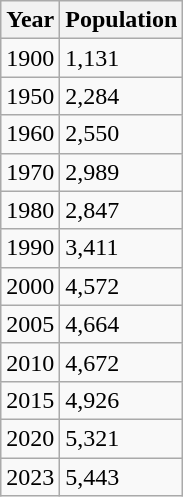<table class="wikitable">
<tr>
<th>Year</th>
<th>Population</th>
</tr>
<tr>
<td>1900</td>
<td>1,131</td>
</tr>
<tr>
<td>1950</td>
<td>2,284</td>
</tr>
<tr>
<td>1960</td>
<td>2,550</td>
</tr>
<tr>
<td>1970</td>
<td>2,989</td>
</tr>
<tr>
<td>1980</td>
<td>2,847</td>
</tr>
<tr>
<td>1990</td>
<td>3,411</td>
</tr>
<tr>
<td>2000</td>
<td>4,572</td>
</tr>
<tr>
<td>2005</td>
<td>4,664</td>
</tr>
<tr>
<td>2010</td>
<td>4,672</td>
</tr>
<tr>
<td>2015</td>
<td>4,926</td>
</tr>
<tr>
<td>2020</td>
<td>5,321</td>
</tr>
<tr>
<td>2023</td>
<td>5,443</td>
</tr>
</table>
